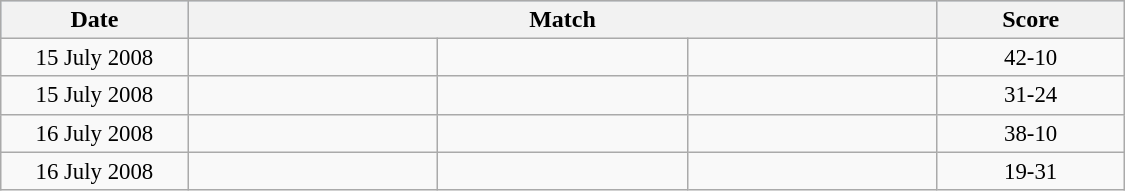<table width=750 class="wikitable">
<tr bgcolor="lightsteelblue">
<th width=15%>Date</th>
<th width=60% colspan=3>Match</th>
<th width=15%>Score</th>
</tr>
<tr style=font-size:95%>
<td align=center>15 July 2008</td>
<td align=center></td>
<td></td>
<td></td>
<td align=center>42-10</td>
</tr>
<tr style=font-size:95%>
<td align=center>15 July 2008</td>
<td align=center></td>
<td></td>
<td></td>
<td align=center>31-24</td>
</tr>
<tr style=font-size:95%>
<td align=center>16 July 2008</td>
<td align=center></td>
<td></td>
<td></td>
<td align=center>38-10</td>
</tr>
<tr style=font-size:95%>
<td align=center>16 July 2008</td>
<td align=center></td>
<td></td>
<td></td>
<td align=center>19-31</td>
</tr>
</table>
